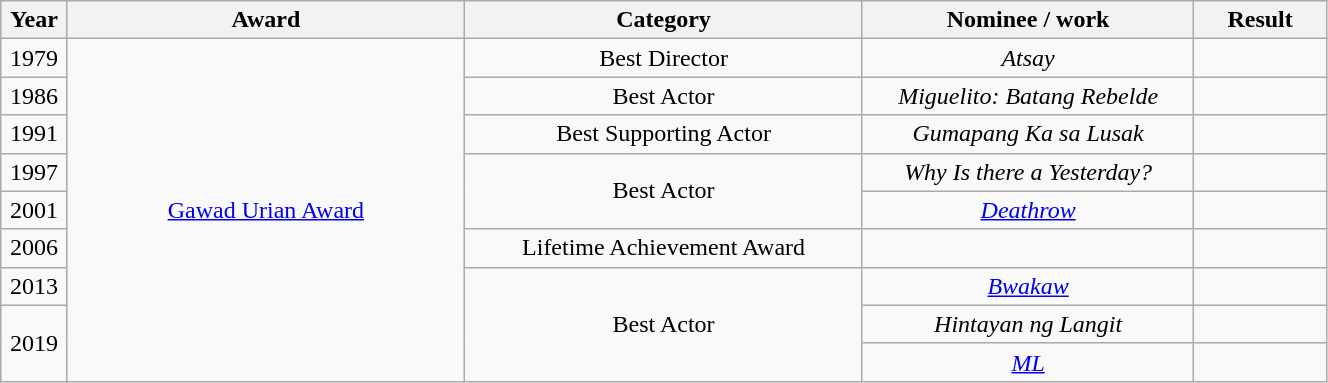<table class="wikitable" style="width:70%; text-align:center;">
<tr>
<th scope="col" style="width:5%;">Year</th>
<th scope="col" style="width:30%;">Award</th>
<th scope="col" style="width:30%;">Category</th>
<th scope="col" style="width:25%;">Nominee / work</th>
<th scope="col" style="width:10%;">Result</th>
</tr>
<tr>
<td>1979</td>
<td rowspan="9"><a href='#'>Gawad Urian Award</a></td>
<td>Best Director</td>
<td><em>Atsay</em></td>
<td></td>
</tr>
<tr>
<td>1986</td>
<td>Best Actor</td>
<td><em>Miguelito: Batang Rebelde</em></td>
<td></td>
</tr>
<tr>
<td>1991</td>
<td>Best Supporting Actor</td>
<td><em>Gumapang Ka sa Lusak</em></td>
<td></td>
</tr>
<tr>
<td>1997</td>
<td rowspan=2>Best Actor</td>
<td><em>Why Is there a Yesterday?</em></td>
<td></td>
</tr>
<tr>
<td>2001</td>
<td><em><a href='#'>Deathrow</a></em></td>
<td></td>
</tr>
<tr>
<td>2006</td>
<td>Lifetime Achievement Award</td>
<td></td>
<td></td>
</tr>
<tr>
<td>2013</td>
<td rowspan=3>Best Actor</td>
<td><em><a href='#'>Bwakaw</a></em></td>
<td></td>
</tr>
<tr>
<td rowspan=2>2019</td>
<td><em>Hintayan ng Langit</em></td>
<td></td>
</tr>
<tr>
<td><em><a href='#'>ML</a></em></td>
<td></td>
</tr>
</table>
